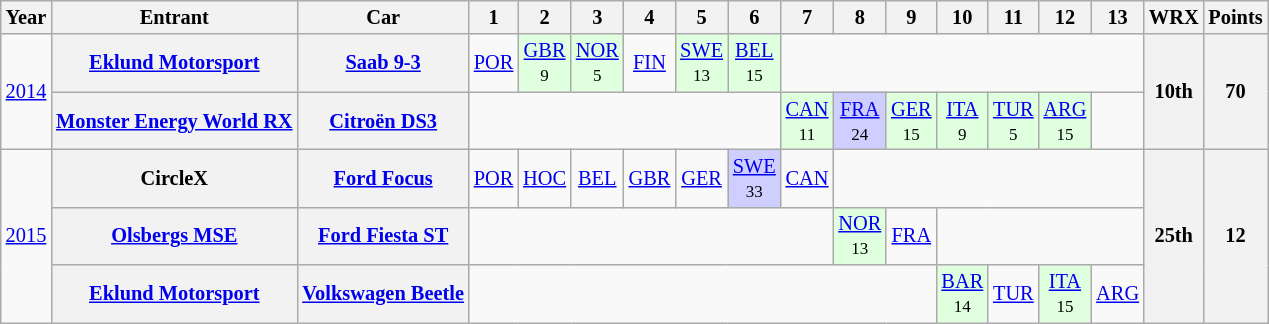<table class="wikitable" border="1" style="text-align:center; font-size:85%;">
<tr valign="top">
<th>Year</th>
<th>Entrant</th>
<th>Car</th>
<th>1</th>
<th>2</th>
<th>3</th>
<th>4</th>
<th>5</th>
<th>6</th>
<th>7</th>
<th>8</th>
<th>9</th>
<th>10</th>
<th>11</th>
<th>12</th>
<th>13</th>
<th>WRX</th>
<th>Points</th>
</tr>
<tr>
<td rowspan=2><a href='#'>2014</a></td>
<th nowrap><a href='#'>Eklund Motorsport</a></th>
<th nowrap><a href='#'>Saab 9-3</a></th>
<td><a href='#'>POR</a><br><small></small></td>
<td style="background:#DFFFDF;"><a href='#'>GBR</a><br><small>9</small></td>
<td style="background:#DFFFDF;"><a href='#'>NOR</a><br><small>5</small></td>
<td><a href='#'>FIN</a><br><small></small></td>
<td style="background:#DFFFDF;"><a href='#'>SWE</a><br><small>13</small></td>
<td style="background:#DFFFDF;"><a href='#'>BEL</a><br><small>15</small></td>
<td colspan=7></td>
<th rowspan=2>10th</th>
<th rowspan=2>70</th>
</tr>
<tr>
<th nowrap><a href='#'>Monster Energy World RX</a></th>
<th nowrap><a href='#'>Citroën DS3</a></th>
<td colspan=6></td>
<td style="background:#DFFFDF;"><a href='#'>CAN</a><br><small>11</small></td>
<td style="background:#CFCFFF;"><a href='#'>FRA</a><br><small>24</small></td>
<td style="background:#DFFFDF;"><a href='#'>GER</a><br><small>15</small></td>
<td style="background:#DFFFDF;"><a href='#'>ITA</a><br><small>9</small></td>
<td style="background:#DFFFDF;"><a href='#'>TUR</a><br><small>5</small></td>
<td style="background:#DFFFDF;"><a href='#'>ARG</a><br><small>15</small></td>
<td></td>
</tr>
<tr>
<td rowspan=3><a href='#'>2015</a></td>
<th>CircleX</th>
<th nowrap><a href='#'>Ford Focus</a></th>
<td><a href='#'>POR</a></td>
<td><a href='#'>HOC</a></td>
<td><a href='#'>BEL</a></td>
<td><a href='#'>GBR</a></td>
<td><a href='#'>GER</a></td>
<td style="background:#CFCFFF;"><a href='#'>SWE</a><br><small>33</small></td>
<td><a href='#'>CAN</a><br><small></small></td>
<td colspan=6></td>
<th rowspan=3>25th</th>
<th rowspan=3>12</th>
</tr>
<tr>
<th nowrap><a href='#'>Olsbergs MSE</a></th>
<th nowrap><a href='#'>Ford Fiesta ST</a></th>
<td colspan=7></td>
<td style="background:#DFFFDF;"><a href='#'>NOR</a><br><small>13</small></td>
<td><a href='#'>FRA</a></td>
<td colspan=4></td>
</tr>
<tr>
<th nowrap><a href='#'>Eklund Motorsport</a></th>
<th nowrap><a href='#'>Volkswagen Beetle</a></th>
<td colspan=9></td>
<td style="background:#DFFFDF;"><a href='#'>BAR</a><br><small>14</small></td>
<td><a href='#'>TUR</a><br><small></small></td>
<td style="background:#DFFFDF;"><a href='#'>ITA</a><br><small>15</small></td>
<td><a href='#'>ARG</a><br><small></small></td>
</tr>
</table>
